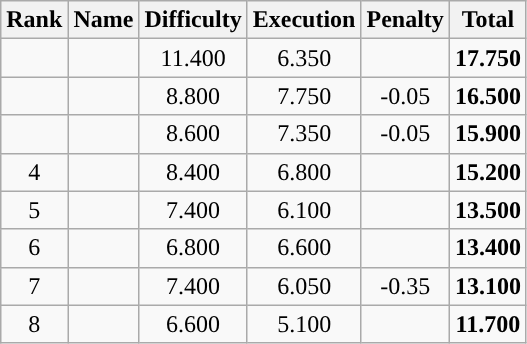<table class="wikitable sortable" style="text-align:center">
<tr>
<th>Rank</th>
<th>Name</th>
<th>Difficulty</th>
<th>Execution</th>
<th>Penalty</th>
<th>Total</th>
</tr>
<tr>
<td></td>
<td align="left"></td>
<td>11.400</td>
<td>6.350</td>
<td></td>
<td><strong>17.750</strong></td>
</tr>
<tr>
<td></td>
<td align="left"></td>
<td>8.800</td>
<td>7.750</td>
<td>-0.05</td>
<td><strong>16.500</strong></td>
</tr>
<tr>
<td></td>
<td align="left"></td>
<td>8.600</td>
<td>7.350</td>
<td>-0.05</td>
<td><strong>15.900</strong></td>
</tr>
<tr>
<td>4</td>
<td align="left"></td>
<td>8.400</td>
<td>6.800</td>
<td></td>
<td><strong>15.200</strong></td>
</tr>
<tr>
<td>5</td>
<td align="left"></td>
<td>7.400</td>
<td>6.100</td>
<td></td>
<td><strong>13.500</strong></td>
</tr>
<tr>
<td>6</td>
<td align="left"></td>
<td>6.800</td>
<td>6.600</td>
<td></td>
<td><strong>13.400</strong></td>
</tr>
<tr>
<td>7</td>
<td align="left"></td>
<td>7.400</td>
<td>6.050</td>
<td>-0.35</td>
<td><strong>13.100</strong></td>
</tr>
<tr>
<td>8</td>
<td align="left"></td>
<td>6.600</td>
<td>5.100</td>
<td></td>
<td><strong>11.700</strong></td>
</tr>
</table>
